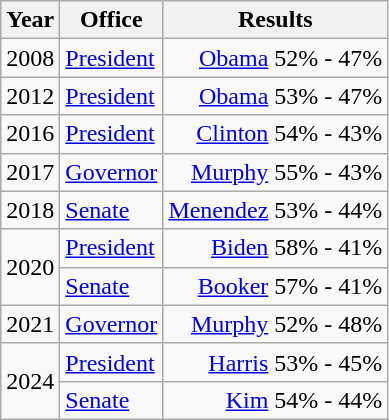<table class=wikitable>
<tr>
<th>Year</th>
<th>Office</th>
<th>Results</th>
</tr>
<tr>
<td>2008</td>
<td><a href='#'>President</a></td>
<td align="right" ><a href='#'>Obama</a> 52% - 47%</td>
</tr>
<tr>
<td>2012</td>
<td><a href='#'>President</a></td>
<td align="right" ><a href='#'>Obama</a> 53% - 47%</td>
</tr>
<tr>
<td>2016</td>
<td><a href='#'>President</a></td>
<td align="right" ><a href='#'>Clinton</a> 54% - 43%</td>
</tr>
<tr>
<td>2017</td>
<td><a href='#'>Governor</a></td>
<td align="right" ><a href='#'>Murphy</a> 55% - 43%</td>
</tr>
<tr>
<td>2018</td>
<td><a href='#'>Senate</a></td>
<td align="right" ><a href='#'>Menendez</a> 53% - 44%</td>
</tr>
<tr>
<td rowspan=2>2020</td>
<td><a href='#'>President</a></td>
<td align="right" ><a href='#'>Biden</a> 58% - 41%</td>
</tr>
<tr>
<td><a href='#'>Senate</a></td>
<td align="right" ><a href='#'>Booker</a> 57% - 41%</td>
</tr>
<tr>
<td>2021</td>
<td><a href='#'>Governor</a></td>
<td align="right" ><a href='#'>Murphy</a> 52% - 48%</td>
</tr>
<tr>
<td rowspan=2>2024</td>
<td><a href='#'>President</a></td>
<td align="right" ><a href='#'>Harris</a> 53% - 45%</td>
</tr>
<tr>
<td><a href='#'>Senate</a></td>
<td align="right" ><a href='#'>Kim</a> 54% - 44%</td>
</tr>
</table>
